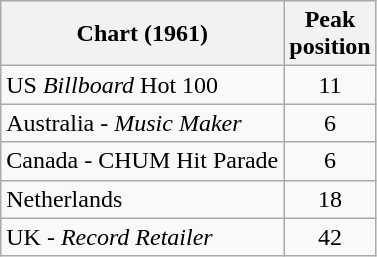<table class="wikitable sortable">
<tr>
<th align="left">Chart (1961)</th>
<th style="text-align:center;">Peak<br>position</th>
</tr>
<tr>
<td align="left">US <em>Billboard</em> Hot 100</td>
<td style="text-align:center;">11</td>
</tr>
<tr>
<td align="left">Australia - <em>Music Maker</em></td>
<td style="text-align:center;">6</td>
</tr>
<tr>
<td align="left">Canada - CHUM Hit Parade</td>
<td style="text-align:center;">6</td>
</tr>
<tr>
<td align="left">Netherlands</td>
<td style="text-align:center;">18</td>
</tr>
<tr>
<td align="left">UK - <em>Record Retailer</em></td>
<td style="text-align:center;">42</td>
</tr>
</table>
